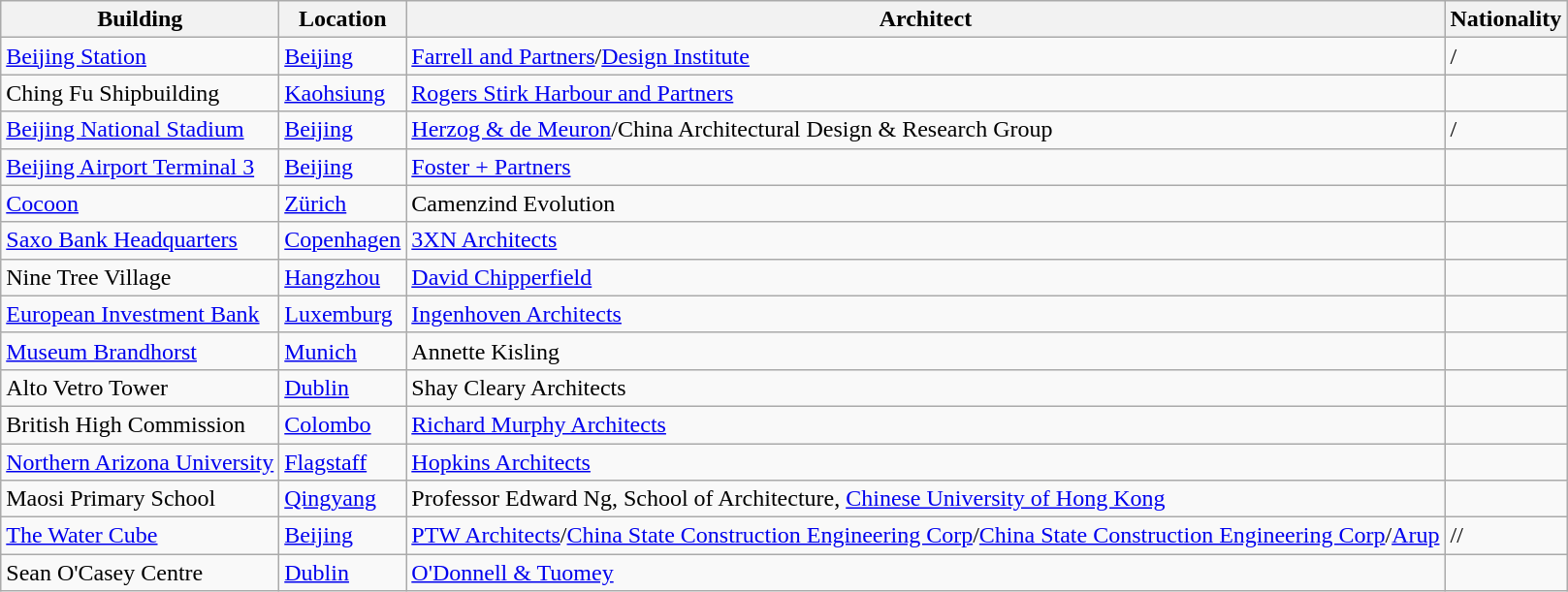<table class="wikitable">
<tr>
<th>Building</th>
<th>Location</th>
<th>Architect</th>
<th>Nationality</th>
</tr>
<tr>
<td><a href='#'>Beijing Station</a></td>
<td><a href='#'>Beijing</a><br></td>
<td><a href='#'>Farrell and Partners</a>/<a href='#'>Design Institute</a></td>
<td>/</td>
</tr>
<tr>
<td>Ching Fu Shipbuilding</td>
<td><a href='#'>Kaohsiung</a><br> </td>
<td><a href='#'>Rogers Stirk Harbour and Partners</a></td>
<td></td>
</tr>
<tr>
<td><a href='#'>Beijing National Stadium</a></td>
<td><a href='#'>Beijing</a><br></td>
<td><a href='#'>Herzog & de Meuron</a>/China Architectural Design & Research Group</td>
<td>/</td>
</tr>
<tr>
<td><a href='#'>Beijing Airport Terminal 3</a></td>
<td><a href='#'>Beijing</a><br></td>
<td><a href='#'>Foster + Partners</a></td>
<td></td>
</tr>
<tr>
<td><a href='#'>Cocoon</a></td>
<td><a href='#'>Zürich</a><br></td>
<td>Camenzind Evolution</td>
<td></td>
</tr>
<tr>
<td><a href='#'>Saxo Bank Headquarters</a></td>
<td><a href='#'>Copenhagen</a><br></td>
<td><a href='#'>3XN Architects</a></td>
<td></td>
</tr>
<tr>
<td>Nine Tree Village</td>
<td><a href='#'>Hangzhou</a><br></td>
<td><a href='#'>David Chipperfield</a></td>
<td></td>
</tr>
<tr>
<td><a href='#'>European Investment Bank</a></td>
<td><a href='#'>Luxemburg</a><br> </td>
<td><a href='#'>Ingenhoven Architects</a></td>
<td></td>
</tr>
<tr>
<td><a href='#'>Museum Brandhorst</a></td>
<td><a href='#'>Munich</a><br></td>
<td>Annette Kisling</td>
<td></td>
</tr>
<tr>
<td>Alto Vetro Tower</td>
<td><a href='#'>Dublin</a><br></td>
<td>Shay Cleary Architects</td>
<td></td>
</tr>
<tr>
<td>British High Commission</td>
<td><a href='#'>Colombo</a><br> </td>
<td><a href='#'>Richard Murphy Architects</a></td>
<td></td>
</tr>
<tr>
<td><a href='#'>Northern Arizona University</a></td>
<td><a href='#'>Flagstaff</a><br></td>
<td><a href='#'>Hopkins Architects</a></td>
<td></td>
</tr>
<tr>
<td>Maosi Primary School</td>
<td><a href='#'>Qingyang</a><br></td>
<td>Professor Edward Ng, School of Architecture, <a href='#'>Chinese University of Hong Kong</a></td>
<td></td>
</tr>
<tr>
<td><a href='#'>The Water Cube</a></td>
<td><a href='#'>Beijing</a><br></td>
<td><a href='#'>PTW Architects</a>/<a href='#'>China State Construction Engineering Corp</a>/<a href='#'>China State Construction Engineering Corp</a>/<a href='#'>Arup</a></td>
<td>//</td>
</tr>
<tr>
<td>Sean O'Casey Centre</td>
<td><a href='#'>Dublin</a><br> </td>
<td><a href='#'>O'Donnell & Tuomey</a></td>
<td></td>
</tr>
</table>
